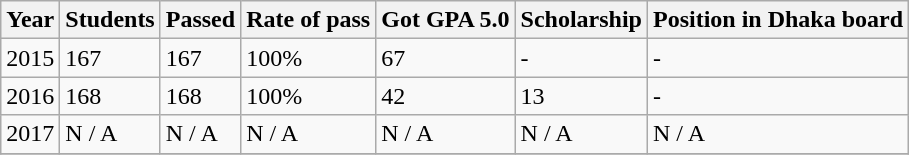<table Class = "wikitable" border = "2">
<tr>
<th>Year</th>
<th>Students</th>
<th>Passed</th>
<th>Rate of pass</th>
<th>Got GPA 5.0</th>
<th>Scholarship</th>
<th>Position in Dhaka board</th>
</tr>
<tr>
<td>2015</td>
<td>167</td>
<td>167</td>
<td>100%</td>
<td>67</td>
<td>-</td>
<td>-</td>
</tr>
<tr>
<td>2016</td>
<td>168</td>
<td>168</td>
<td>100%</td>
<td>42</td>
<td>13</td>
<td>-</td>
</tr>
<tr>
<td>2017</td>
<td>N / A</td>
<td>N / A</td>
<td>N / A</td>
<td>N / A</td>
<td>N / A</td>
<td>N / A</td>
</tr>
<tr>
</tr>
</table>
